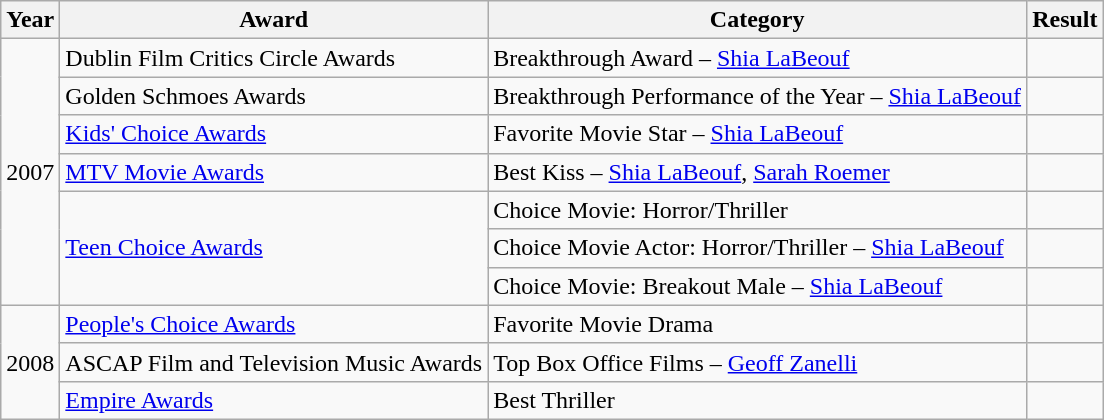<table class="wikitable sortable">
<tr>
<th>Year</th>
<th>Award</th>
<th>Category</th>
<th>Result</th>
</tr>
<tr>
<td rowspan="7">2007</td>
<td>Dublin Film Critics Circle Awards</td>
<td>Breakthrough Award – <a href='#'>Shia LaBeouf</a></td>
<td></td>
</tr>
<tr>
<td>Golden Schmoes Awards</td>
<td>Breakthrough Performance of the Year – <a href='#'>Shia LaBeouf</a></td>
<td></td>
</tr>
<tr>
<td><a href='#'>Kids' Choice Awards</a></td>
<td>Favorite Movie Star – <a href='#'>Shia LaBeouf</a></td>
<td></td>
</tr>
<tr>
<td><a href='#'>MTV Movie Awards</a></td>
<td>Best Kiss – <a href='#'>Shia LaBeouf</a>, <a href='#'>Sarah Roemer</a></td>
<td></td>
</tr>
<tr>
<td rowspan="3"><a href='#'>Teen Choice Awards</a></td>
<td>Choice Movie: Horror/Thriller</td>
<td></td>
</tr>
<tr>
<td>Choice Movie Actor: Horror/Thriller – <a href='#'>Shia LaBeouf</a></td>
<td></td>
</tr>
<tr>
<td>Choice Movie: Breakout Male – <a href='#'>Shia LaBeouf</a></td>
<td></td>
</tr>
<tr>
<td rowspan="3">2008</td>
<td><a href='#'>People's Choice Awards</a></td>
<td>Favorite Movie Drama</td>
<td></td>
</tr>
<tr>
<td>ASCAP Film and Television Music Awards</td>
<td>Top Box Office Films – <a href='#'>Geoff Zanelli</a></td>
<td></td>
</tr>
<tr>
<td><a href='#'>Empire Awards</a></td>
<td>Best Thriller</td>
<td></td>
</tr>
</table>
